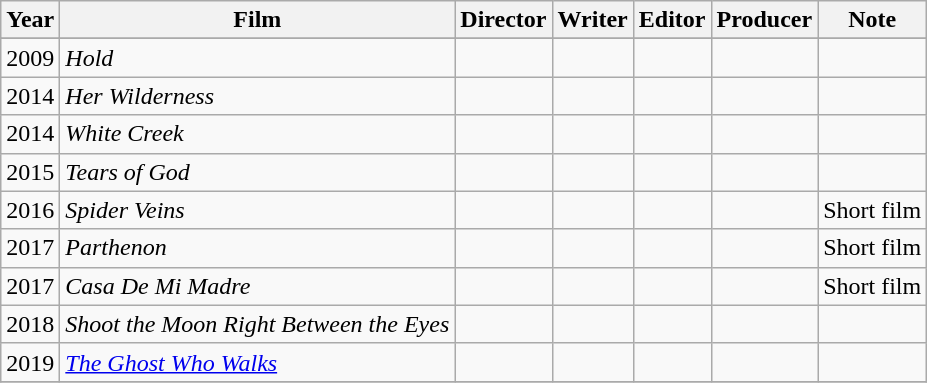<table class="wikitable sortable" style="text-align:left">
<tr>
<th>Year</th>
<th>Film</th>
<th>Director</th>
<th>Writer</th>
<th>Editor</th>
<th>Producer</th>
<th>Note</th>
</tr>
<tr>
</tr>
<tr>
<td>2009</td>
<td><em>Hold</em></td>
<td></td>
<td></td>
<td></td>
<td></td>
<td></td>
</tr>
<tr>
<td>2014</td>
<td><em>Her Wilderness</em></td>
<td></td>
<td></td>
<td></td>
<td></td>
<td></td>
</tr>
<tr>
<td>2014</td>
<td><em>White Creek</em></td>
<td></td>
<td></td>
<td></td>
<td></td>
<td></td>
</tr>
<tr>
<td>2015</td>
<td><em>Tears of God</em></td>
<td></td>
<td></td>
<td></td>
<td></td>
<td></td>
</tr>
<tr>
<td>2016</td>
<td><em>Spider Veins</em></td>
<td></td>
<td></td>
<td></td>
<td></td>
<td>Short film</td>
</tr>
<tr>
<td>2017</td>
<td><em>Parthenon</em></td>
<td></td>
<td></td>
<td></td>
<td></td>
<td>Short film</td>
</tr>
<tr>
<td>2017</td>
<td><em>Casa De Mi Madre</em></td>
<td></td>
<td></td>
<td></td>
<td></td>
<td>Short film</td>
</tr>
<tr>
<td>2018</td>
<td><em>Shoot the Moon Right Between the Eyes</em></td>
<td></td>
<td></td>
<td></td>
<td></td>
<td></td>
</tr>
<tr>
<td>2019</td>
<td><em><a href='#'>The Ghost Who Walks</a></em></td>
<td></td>
<td></td>
<td></td>
<td></td>
<td></td>
</tr>
<tr>
</tr>
</table>
